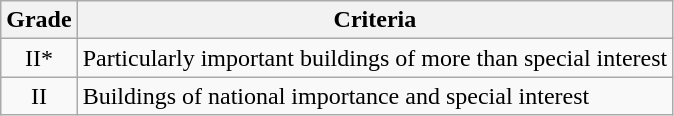<table class="wikitable">
<tr>
<th>Grade</th>
<th>Criteria</th>
</tr>
<tr>
<td align="center" >II*</td>
<td>Particularly important buildings of more than special interest</td>
</tr>
<tr>
<td align="center" >II</td>
<td>Buildings of national importance and special interest</td>
</tr>
</table>
